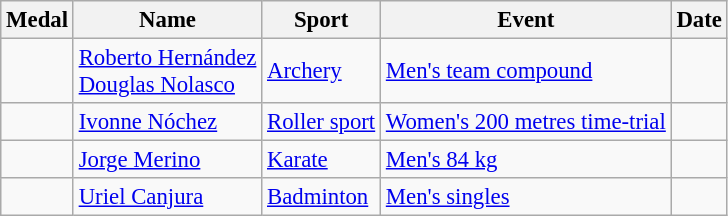<table class="wikitable sortable" style="font-size:95%">
<tr>
<th>Medal</th>
<th>Name</th>
<th>Sport</th>
<th>Event</th>
<th>Date</th>
</tr>
<tr>
<td></td>
<td><a href='#'>Roberto Hernández</a><br><a href='#'>Douglas Nolasco</a></td>
<td><a href='#'>Archery</a></td>
<td><a href='#'>Men's team compound</a></td>
<td></td>
</tr>
<tr>
<td></td>
<td><a href='#'>Ivonne Nóchez</a></td>
<td><a href='#'>Roller sport</a></td>
<td><a href='#'>Women's 200 metres time-trial</a></td>
<td></td>
</tr>
<tr>
<td></td>
<td><a href='#'>Jorge Merino</a></td>
<td><a href='#'>Karate</a></td>
<td><a href='#'>Men's 84 kg</a></td>
<td></td>
</tr>
<tr>
<td></td>
<td><a href='#'>Uriel Canjura</a></td>
<td><a href='#'>Badminton</a></td>
<td><a href='#'>Men's singles</a></td>
<td></td>
</tr>
</table>
